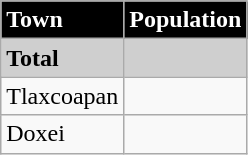<table class="wikitable">
<tr style="background:#000000; color:#FFFFFF;">
<td><strong>Town</strong></td>
<td><strong>Population</strong></td>
</tr>
<tr style="background:#CFCFCF;">
<td><strong>Total</strong></td>
<td></td>
</tr>
<tr>
<td>Tlaxcoapan</td>
<td></td>
</tr>
<tr>
<td>Doxei</td>
<td></td>
</tr>
</table>
